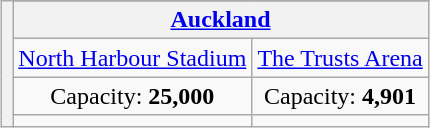<table class="wikitable" style="text-align:center;margin:1em auto;">
<tr>
<th rowspan="8"></th>
</tr>
<tr>
<th colspan=2><a href='#'>Auckland</a></th>
</tr>
<tr>
<td><a href='#'>North Harbour Stadium</a></td>
<td><a href='#'>The Trusts Arena</a></td>
</tr>
<tr>
<td>Capacity: <strong>25,000</strong></td>
<td>Capacity: <strong>4,901</strong></td>
</tr>
<tr>
<td></td>
<td></td>
</tr>
</table>
